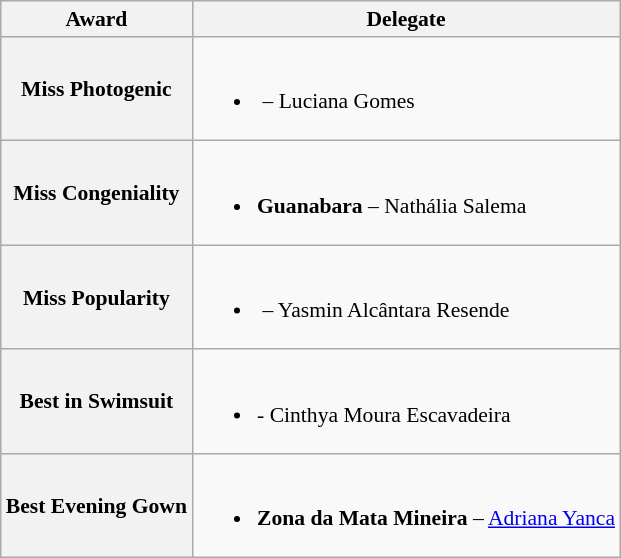<table class="wikitable" style="font-size: 90%";>
<tr>
<th>Award</th>
<th>Delegate</th>
</tr>
<tr>
<th>Miss Photogenic</th>
<td><br><ul><li><strong></strong> – Luciana Gomes</li></ul></td>
</tr>
<tr>
<th>Miss Congeniality</th>
<td><br><ul><li> <strong>Guanabara</strong> – Nathália Salema</li></ul></td>
</tr>
<tr>
<th>Miss Popularity</th>
<td><br><ul><li><strong></strong> – Yasmin Alcântara Resende</li></ul></td>
</tr>
<tr>
<th>Best in Swimsuit</th>
<td><br><ul><li><strong></strong> - Cinthya Moura Escavadeira</li></ul></td>
</tr>
<tr>
<th>Best Evening Gown</th>
<td><br><ul><li><strong> Zona da Mata Mineira</strong> – <a href='#'>Adriana Yanca</a></li></ul></td>
</tr>
</table>
